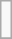<table class="wikitable">
<tr ---->
<td><br></td>
</tr>
<tr --->
</tr>
</table>
